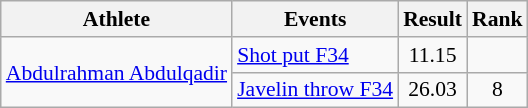<table class=wikitable style="font-size:90%">
<tr align=center>
<th>Athlete</th>
<th>Events</th>
<th>Result</th>
<th>Rank</th>
</tr>
<tr align=center>
<td align=left rowspan=2><a href='#'>Abdulrahman Abdulqadir</a></td>
<td align=left><a href='#'>Shot put F34</a></td>
<td>11.15</td>
<td></td>
</tr>
<tr align=center>
<td align=left><a href='#'>Javelin throw F34</a></td>
<td>26.03</td>
<td>8</td>
</tr>
</table>
